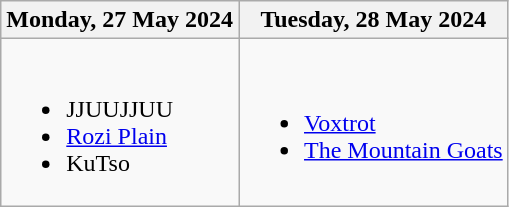<table class="wikitable">
<tr>
<th>Monday, 27 May 2024</th>
<th>Tuesday, 28 May 2024</th>
</tr>
<tr>
<td><br><ul><li>JJUUJJUU</li><li><a href='#'>Rozi Plain</a></li><li>KuTso</li></ul></td>
<td><br><ul><li><a href='#'>Voxtrot</a></li><li><a href='#'>The Mountain Goats</a></li></ul></td>
</tr>
</table>
